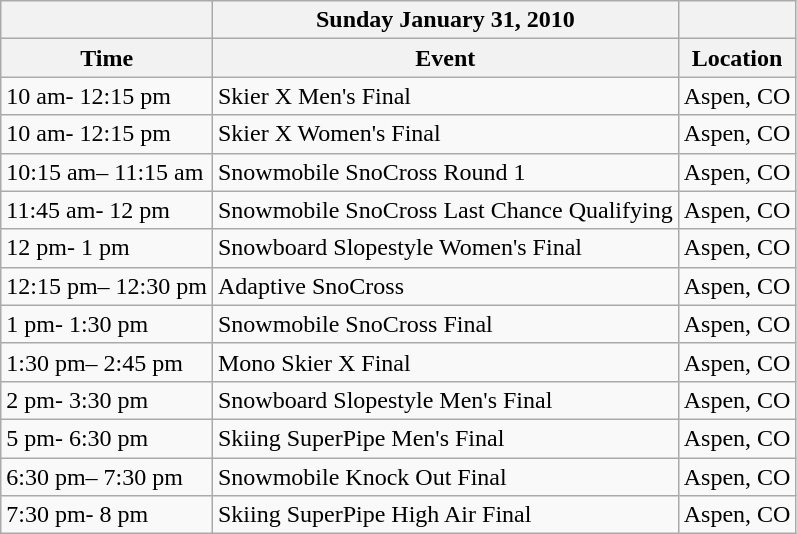<table class="wikitable">
<tr>
<th></th>
<th>Sunday January 31, 2010</th>
<th></th>
</tr>
<tr>
<th>Time</th>
<th>Event</th>
<th>Location</th>
</tr>
<tr>
<td>10 am- 12:15 pm</td>
<td>Skier X Men's Final</td>
<td>Aspen, CO</td>
</tr>
<tr>
<td>10 am- 12:15 pm</td>
<td>Skier X Women's Final</td>
<td>Aspen, CO</td>
</tr>
<tr>
<td>10:15 am– 11:15 am</td>
<td>Snowmobile SnoCross Round 1</td>
<td>Aspen, CO</td>
</tr>
<tr>
<td>11:45 am- 12 pm</td>
<td>Snowmobile SnoCross Last Chance Qualifying</td>
<td>Aspen, CO</td>
</tr>
<tr>
<td>12 pm- 1 pm</td>
<td>Snowboard Slopestyle Women's Final</td>
<td>Aspen, CO</td>
</tr>
<tr>
<td>12:15 pm– 12:30 pm</td>
<td>Adaptive SnoCross</td>
<td>Aspen, CO</td>
</tr>
<tr>
<td>1 pm- 1:30 pm</td>
<td>Snowmobile SnoCross Final</td>
<td>Aspen, CO</td>
</tr>
<tr>
<td>1:30 pm– 2:45 pm</td>
<td>Mono Skier X Final</td>
<td>Aspen, CO</td>
</tr>
<tr>
<td>2 pm- 3:30 pm</td>
<td>Snowboard Slopestyle Men's Final</td>
<td>Aspen, CO</td>
</tr>
<tr>
<td>5 pm- 6:30 pm</td>
<td>Skiing SuperPipe Men's Final</td>
<td>Aspen, CO</td>
</tr>
<tr>
<td>6:30 pm– 7:30 pm</td>
<td>Snowmobile Knock Out Final</td>
<td>Aspen, CO</td>
</tr>
<tr>
<td>7:30 pm- 8 pm</td>
<td>Skiing SuperPipe High Air Final</td>
<td>Aspen, CO</td>
</tr>
</table>
